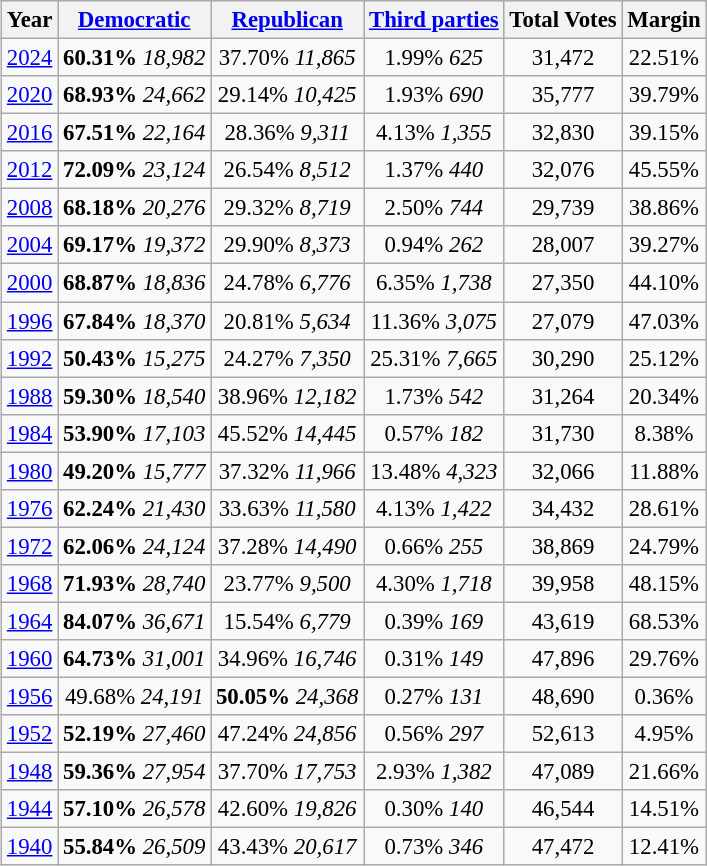<table class="wikitable mw-collapsible" style="float:center; margin:1em; font-size:95%;">
<tr style="background:lightgrey;">
<th>Year</th>
<th><a href='#'>Democratic</a></th>
<th><a href='#'>Republican</a></th>
<th><a href='#'>Third parties</a></th>
<th>Total Votes</th>
<th>Margin</th>
</tr>
<tr>
<td align="center" ><a href='#'>2024</a></td>
<td align="center" ><strong>60.31%</strong> <em>18,982</em></td>
<td align="center" >37.70% <em>11,865</em></td>
<td align="center" >1.99% <em>625</em></td>
<td align="center" >31,472</td>
<td align="center" >22.51%</td>
</tr>
<tr>
<td align="center" ><a href='#'>2020</a></td>
<td align="center" ><strong>68.93%</strong> <em>24,662</em></td>
<td align="center" >29.14% <em>10,425</em></td>
<td align="center" >1.93% <em>690</em></td>
<td align="center" >35,777</td>
<td align="center" >39.79%</td>
</tr>
<tr>
<td align="center" ><a href='#'>2016</a></td>
<td align="center" ><strong>67.51%</strong> <em>22,164</em></td>
<td align="center" >28.36% <em>9,311</em></td>
<td align="center" >4.13% <em>1,355</em></td>
<td align="center" >32,830</td>
<td align="center" >39.15%</td>
</tr>
<tr>
<td align="center" ><a href='#'>2012</a></td>
<td align="center" ><strong>72.09%</strong> <em>23,124</em></td>
<td align="center" >26.54% <em>8,512</em></td>
<td align="center" >1.37% <em>440</em></td>
<td align="center" >32,076</td>
<td align="center" >45.55%</td>
</tr>
<tr>
<td align="center" ><a href='#'>2008</a></td>
<td align="center" ><strong>68.18%</strong> <em>20,276</em></td>
<td align="center" >29.32% <em>8,719</em></td>
<td align="center" >2.50% <em>744</em></td>
<td align="center" >29,739</td>
<td align="center" >38.86%</td>
</tr>
<tr>
<td align="center" ><a href='#'>2004</a></td>
<td align="center" ><strong>69.17%</strong> <em>19,372</em></td>
<td align="center" >29.90% <em>8,373</em></td>
<td align="center" >0.94% <em>262</em></td>
<td align="center" >28,007</td>
<td align="center" >39.27%</td>
</tr>
<tr>
<td align="center" ><a href='#'>2000</a></td>
<td align="center" ><strong>68.87%</strong> <em>18,836</em></td>
<td align="center" >24.78% <em>6,776</em></td>
<td align="center" >6.35% <em>1,738</em></td>
<td align="center" >27,350</td>
<td align="center" >44.10%</td>
</tr>
<tr>
<td align="center" ><a href='#'>1996</a></td>
<td align="center" ><strong>67.84%</strong> <em>18,370</em></td>
<td align="center" >20.81% <em>5,634</em></td>
<td align="center" >11.36% <em>3,075</em></td>
<td align="center" >27,079</td>
<td align="center" >47.03%</td>
</tr>
<tr>
<td align="center" ><a href='#'>1992</a></td>
<td align="center" ><strong>50.43%</strong> <em>15,275</em></td>
<td align="center" >24.27% <em>7,350</em></td>
<td align="center" >25.31% <em>7,665</em></td>
<td align="center" >30,290</td>
<td align="center" >25.12%</td>
</tr>
<tr>
<td align="center" ><a href='#'>1988</a></td>
<td align="center" ><strong>59.30%</strong> <em>18,540</em></td>
<td align="center" >38.96% <em>12,182</em></td>
<td align="center" >1.73% <em>542</em></td>
<td align="center" >31,264</td>
<td align="center" >20.34%</td>
</tr>
<tr>
<td align="center" ><a href='#'>1984</a></td>
<td align="center" ><strong>53.90%</strong> <em>17,103</em></td>
<td align="center" >45.52% <em>14,445</em></td>
<td align="center" >0.57% <em>182</em></td>
<td align="center" >31,730</td>
<td align="center" >8.38%</td>
</tr>
<tr>
<td align="center" ><a href='#'>1980</a></td>
<td align="center" ><strong>49.20%</strong> <em>15,777</em></td>
<td align="center" >37.32% <em>11,966</em></td>
<td align="center" >13.48% <em>4,323</em></td>
<td align="center" >32,066</td>
<td align="center" >11.88%</td>
</tr>
<tr>
<td align="center" ><a href='#'>1976</a></td>
<td align="center" ><strong>62.24%</strong> <em>21,430</em></td>
<td align="center" >33.63% <em>11,580</em></td>
<td align="center" >4.13% <em>1,422</em></td>
<td align="center" >34,432</td>
<td align="center" >28.61%</td>
</tr>
<tr>
<td align="center" ><a href='#'>1972</a></td>
<td align="center" ><strong>62.06%</strong> <em>24,124</em></td>
<td align="center" >37.28% <em>14,490</em></td>
<td align="center" >0.66% <em>255</em></td>
<td align="center" >38,869</td>
<td align="center" >24.79%</td>
</tr>
<tr>
<td align="center" ><a href='#'>1968</a></td>
<td align="center" ><strong>71.93%</strong> <em>28,740</em></td>
<td align="center" >23.77% <em>9,500</em></td>
<td align="center" >4.30% <em>1,718</em></td>
<td align="center" >39,958</td>
<td align="center" >48.15%</td>
</tr>
<tr>
<td align="center" ><a href='#'>1964</a></td>
<td align="center" ><strong>84.07%</strong> <em>36,671</em></td>
<td align="center" >15.54% <em>6,779</em></td>
<td align="center" >0.39% <em>169</em></td>
<td align="center" >43,619</td>
<td align="center" >68.53%</td>
</tr>
<tr>
<td align="center" ><a href='#'>1960</a></td>
<td align="center" ><strong>64.73%</strong> <em>31,001</em></td>
<td align="center" >34.96% <em>16,746</em></td>
<td align="center" >0.31% <em>149</em></td>
<td align="center" >47,896</td>
<td align="center" >29.76%</td>
</tr>
<tr>
<td align="center" ><a href='#'>1956</a></td>
<td align="center" >49.68% <em>24,191</em></td>
<td align="center" ><strong>50.05%</strong> <em>24,368</em></td>
<td align="center" >0.27% <em>131</em></td>
<td align="center" >48,690</td>
<td align="center" >0.36%</td>
</tr>
<tr>
<td align="center" ><a href='#'>1952</a></td>
<td align="center" ><strong>52.19%</strong> <em>27,460</em></td>
<td align="center" >47.24% <em>24,856</em></td>
<td align="center" >0.56% <em>297</em></td>
<td align="center" >52,613</td>
<td align="center" >4.95%</td>
</tr>
<tr>
<td align="center" ><a href='#'>1948</a></td>
<td align="center" ><strong>59.36%</strong> <em>27,954</em></td>
<td align="center" >37.70% <em>17,753</em></td>
<td align="center" >2.93% <em>1,382</em></td>
<td align="center" >47,089</td>
<td align="center" >21.66%</td>
</tr>
<tr>
<td align="center" ><a href='#'>1944</a></td>
<td align="center" ><strong>57.10%</strong> <em>26,578</em></td>
<td align="center" >42.60% <em>19,826</em></td>
<td align="center" >0.30% <em>140</em></td>
<td align="center" >46,544</td>
<td align="center" >14.51%</td>
</tr>
<tr>
<td align="center" ><a href='#'>1940</a></td>
<td align="center" ><strong>55.84%</strong> <em>26,509</em></td>
<td align="center" >43.43% <em>20,617</em></td>
<td align="center" >0.73% <em>346</em></td>
<td align="center" >47,472</td>
<td align="center" >12.41%</td>
</tr>
</table>
